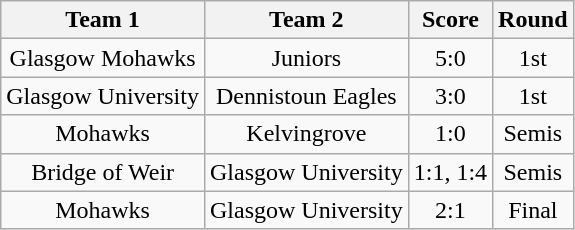<table class="wikitable" style="text-align:center;">
<tr>
<th>Team 1</th>
<th>Team 2</th>
<th>Score</th>
<th>Round</th>
</tr>
<tr>
<td>Glasgow Mohawks</td>
<td>Juniors</td>
<td>5:0</td>
<td>1st</td>
</tr>
<tr>
<td>Glasgow University</td>
<td>Dennistoun Eagles</td>
<td>3:0</td>
<td>1st</td>
</tr>
<tr>
<td>Mohawks</td>
<td>Kelvingrove</td>
<td>1:0</td>
<td>Semis</td>
</tr>
<tr>
<td>Bridge of Weir</td>
<td>Glasgow University</td>
<td>1:1, 1:4</td>
<td>Semis</td>
</tr>
<tr>
<td>Mohawks</td>
<td>Glasgow University</td>
<td>2:1</td>
<td>Final</td>
</tr>
</table>
